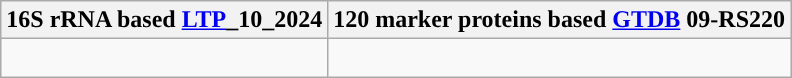<table class="wikitable">
<tr>
<th colspan=1>16S rRNA based <a href='#'>LTP</a>_10_2024</th>
<th colspan=1>120 marker proteins based <a href='#'>GTDB</a> 09-RS220</th>
</tr>
<tr>
<td style="vertical-align:top"><br></td>
<td><br>
</td>
</tr>
</table>
